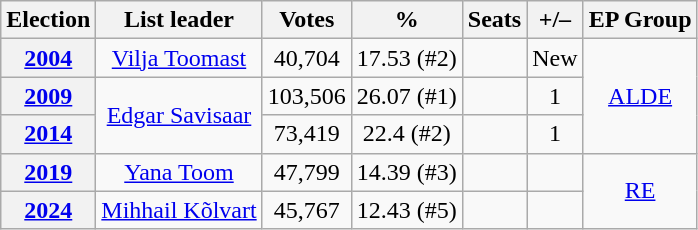<table class=wikitable style="text-align: center;">
<tr>
<th>Election</th>
<th>List leader</th>
<th>Votes</th>
<th>%</th>
<th>Seats</th>
<th>+/–</th>
<th>EP Group</th>
</tr>
<tr>
<th><a href='#'>2004</a></th>
<td><a href='#'>Vilja Toomast</a></td>
<td>40,704</td>
<td>17.53 (#2)</td>
<td></td>
<td>New</td>
<td rowspan=3><a href='#'>ALDE</a></td>
</tr>
<tr>
<th><a href='#'>2009</a></th>
<td rowspan=2><a href='#'>Edgar Savisaar</a></td>
<td>103,506</td>
<td>26.07 (#1)</td>
<td></td>
<td> 1</td>
</tr>
<tr>
<th><a href='#'>2014</a></th>
<td>73,419</td>
<td>22.4 (#2)</td>
<td></td>
<td> 1</td>
</tr>
<tr>
<th><a href='#'>2019</a></th>
<td><a href='#'>Yana Toom</a></td>
<td>47,799</td>
<td>14.39 (#3)</td>
<td></td>
<td></td>
<td rowspan=2><a href='#'>RE</a></td>
</tr>
<tr>
<th><a href='#'>2024</a></th>
<td><a href='#'>Mihhail Kõlvart</a></td>
<td>45,767</td>
<td>12.43 (#5)</td>
<td></td>
<td></td>
</tr>
</table>
